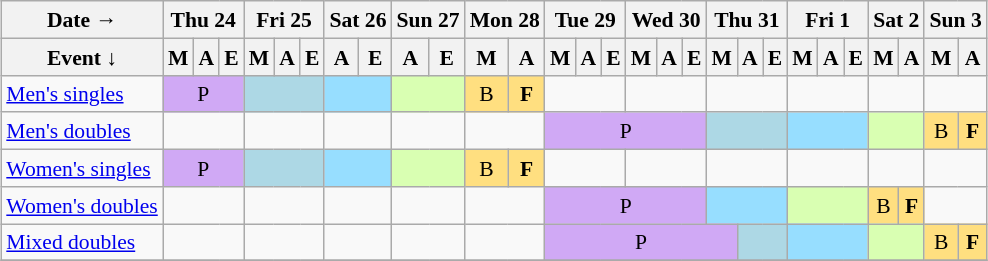<table class="wikitable" style="margin:0.5em auto; font-size:90%; line-height:1.25em;">
<tr style="text-align:center;">
<th>Date →</th>
<th colspan="3">Thu 24</th>
<th colspan="3">Fri 25</th>
<th colspan="2">Sat 26</th>
<th colspan="2">Sun 27</th>
<th colspan="2">Mon 28</th>
<th colspan="3">Tue 29</th>
<th colspan="3">Wed 30</th>
<th colspan="3">Thu 31</th>
<th colspan="3">Fri 1</th>
<th colspan="2">Sat 2</th>
<th colspan="2">Sun 3</th>
</tr>
<tr>
<th>Event   ↓</th>
<th>M</th>
<th>A</th>
<th>E</th>
<th>M</th>
<th>A</th>
<th>E</th>
<th>A</th>
<th>E</th>
<th>A</th>
<th>E</th>
<th>M</th>
<th>A</th>
<th>M</th>
<th>A</th>
<th>E</th>
<th>M</th>
<th>A</th>
<th>E</th>
<th>M</th>
<th>A</th>
<th>E</th>
<th>M</th>
<th>A</th>
<th>E</th>
<th>M</th>
<th>A</th>
<th>M</th>
<th>A</th>
</tr>
<tr style="text-align:center;">
<td style="text-align:left;"><a href='#'>Men's singles</a></td>
<td colspan="3" style="background-color:#D0A9F5">P</td>
<td colspan="3" style="background-color:#ADD8E5"></td>
<td colspan="2" style="background-color:#97DEFF"></td>
<td colspan="2" style="background-color:#D9FFB2"></td>
<td style="background-color:#FFDF80;">B</td>
<td style="background-color:#FFDF80;"><strong>F</strong></td>
<td colspan="3"></td>
<td colspan="3"></td>
<td colspan="3"></td>
<td colspan="3"></td>
<td colspan="2"></td>
<td colspan="2"></td>
</tr>
<tr style="text-align:center;">
<td style="text-align:left;"><a href='#'>Men's doubles</a></td>
<td colspan="3"></td>
<td colspan="3"></td>
<td colspan="2"></td>
<td colspan="2"></td>
<td colspan="2"></td>
<td colspan="6" style="background-color:#D0A9F5">P</td>
<td colspan="3" style="background-color:#ADD8E5"></td>
<td colspan="3" style="background-color:#97DEFF"></td>
<td colspan="2" style="background-color:#D9FFB2"></td>
<td style="background-color:#FFDF80;">B</td>
<td style="background-color:#FFDF80;"><strong>F</strong></td>
</tr>
<tr style="text-align:center;">
<td style="text-align:left;"><a href='#'>Women's singles</a></td>
<td colspan="3" style="background-color:#D0A9F5">P</td>
<td colspan="3" style="background-color:#ADD8E5"></td>
<td colspan="2" style="background-color:#97DEFF"></td>
<td colspan="2" style="background-color:#D9FFB2"></td>
<td style="background-color:#FFDF80;">B</td>
<td style="background-color:#FFDF80;"><strong>F</strong></td>
<td colspan="3"></td>
<td colspan="3"></td>
<td colspan="3"></td>
<td colspan="3"></td>
<td colspan="2"></td>
<td colspan="2"></td>
</tr>
<tr style="text-align:center;">
<td style="text-align:left;"><a href='#'>Women's doubles</a></td>
<td colspan="3"></td>
<td colspan="3"></td>
<td colspan="2"></td>
<td colspan="2"></td>
<td colspan="2"></td>
<td colspan="6" style="background-color:#D0A9F5">P</td>
<td colspan="3" style="background-color:#97DEFF"></td>
<td colspan="3" style="background-color:#D9FFB2"></td>
<td style="background-color:#FFDF80;">B</td>
<td style="background-color:#FFDF80;"><strong>F</strong></td>
<td colspan="2"></td>
</tr>
<tr style="text-align:center;">
<td style="text-align:left;"><a href='#'>Mixed doubles</a></td>
<td colspan="3"></td>
<td colspan="3"></td>
<td colspan="2"></td>
<td colspan="2"></td>
<td colspan="2"></td>
<td colspan="7" style="background-color:#D0A9F5">P</td>
<td colspan="2" style="background-color:#ADD8E5"></td>
<td colspan="3" style="background-color:#97DEFF"></td>
<td colspan="2" style="background-color:#D9FFB2"></td>
<td style="background-color:#FFDF80;">B</td>
<td style="background-color:#FFDF80;"><strong>F</strong></td>
</tr>
<tr>
</tr>
</table>
